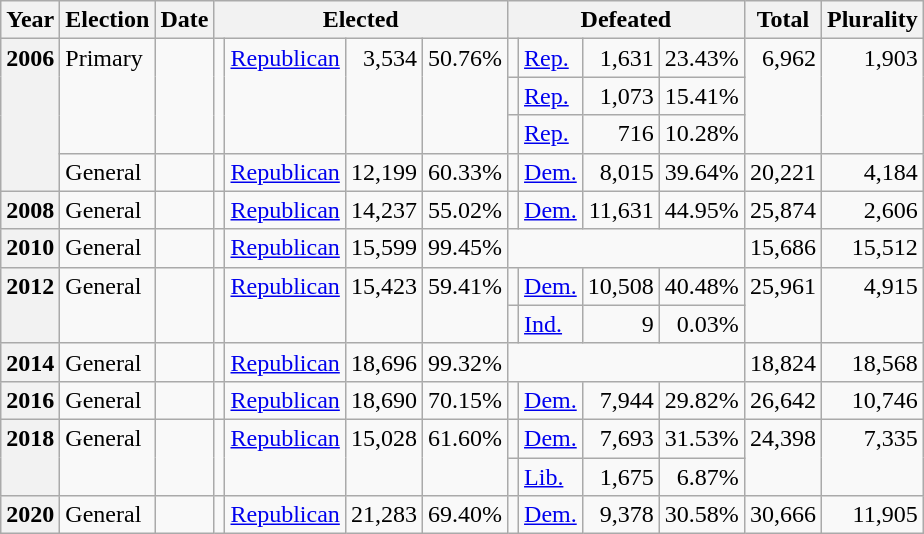<table class=wikitable>
<tr>
<th>Year</th>
<th>Election</th>
<th>Date</th>
<th ! colspan="4">Elected</th>
<th ! colspan="4">Defeated</th>
<th>Total</th>
<th>Plurality</th>
</tr>
<tr>
<th rowspan="4" valign="top">2006</th>
<td rowspan="3" valign="top">Primary</td>
<td rowspan="3" valign="top"></td>
<td rowspan="3" valign="top"></td>
<td rowspan="3" valign="top" ><a href='#'>Republican</a></td>
<td rowspan="3" valign="top" align="right">3,534</td>
<td rowspan="3" valign="top" align="right">50.76%</td>
<td valign="top"></td>
<td><a href='#'>Rep.</a></td>
<td valign="top" align="right">1,631</td>
<td valign="top" align="right">23.43%</td>
<td rowspan="3" valign="top" align="right">6,962</td>
<td rowspan="3" valign="top" align="right">1,903</td>
</tr>
<tr>
<td valign="top"></td>
<td><a href='#'>Rep.</a></td>
<td valign="top" align="right">1,073</td>
<td valign="top" align="right">15.41%</td>
</tr>
<tr>
<td valign="top"></td>
<td><a href='#'>Rep.</a></td>
<td valign="top" align="right">716</td>
<td valign="top" align="right">10.28%</td>
</tr>
<tr>
<td valign="top">General</td>
<td valign="top"></td>
<td valign="top"></td>
<td valign="top" ><a href='#'>Republican</a></td>
<td valign="top" align="right">12,199</td>
<td valign="top" align="right">60.33%</td>
<td valign="top"></td>
<td><a href='#'>Dem.</a></td>
<td valign="top" align="right">8,015</td>
<td valign="top" align="right">39.64%</td>
<td valign="top" align="right">20,221</td>
<td valign="top" align="right">4,184</td>
</tr>
<tr>
<th valign="top">2008</th>
<td valign="top">General</td>
<td valign="top"></td>
<td valign="top"></td>
<td valign="top" ><a href='#'>Republican</a></td>
<td valign="top" align="right">14,237</td>
<td valign="top" align="right">55.02%</td>
<td valign="top"></td>
<td><a href='#'>Dem.</a></td>
<td valign="top" align="right">11,631</td>
<td valign="top" align="right">44.95%</td>
<td valign="top" align="right">25,874</td>
<td valign="top" align="right">2,606</td>
</tr>
<tr>
<th valign="top">2010</th>
<td valign="top">General</td>
<td valign="top"></td>
<td valign="top"></td>
<td valign="top" ><a href='#'>Republican</a></td>
<td valign="top" align="right">15,599</td>
<td valign="top" align="right">99.45%</td>
<td valign="top" colspan="4"></td>
<td valign="top" align="right">15,686</td>
<td valign="top" align="right">15,512</td>
</tr>
<tr>
<th rowspan="2" valign="top">2012</th>
<td rowspan="2" valign="top">General</td>
<td rowspan="2" valign="top"></td>
<td rowspan="2" valign="top"></td>
<td rowspan="2" valign="top" ><a href='#'>Republican</a></td>
<td rowspan="2" valign="top" align="right">15,423</td>
<td rowspan="2" valign="top" align="right">59.41%</td>
<td valign="top"></td>
<td><a href='#'>Dem.</a></td>
<td valign="top" align="right">10,508</td>
<td valign="top" align="right">40.48%</td>
<td rowspan="2" valign="top" align="right">25,961</td>
<td rowspan="2" valign="top" align="right">4,915</td>
</tr>
<tr>
<td valign="top"></td>
<td><a href='#'>Ind.</a></td>
<td valign="top" align="right">9</td>
<td valign="top" align="right">0.03%</td>
</tr>
<tr>
<th valign="top">2014</th>
<td valign="top">General</td>
<td valign="top"></td>
<td valign="top"></td>
<td valign="top" ><a href='#'>Republican</a></td>
<td valign="top" align="right">18,696</td>
<td valign="top" align="right">99.32%</td>
<td valign="top" colspan="4"></td>
<td valign="top" align="right">18,824</td>
<td valign="top" align="right">18,568</td>
</tr>
<tr>
<th valign="top">2016</th>
<td valign="top">General</td>
<td valign="top"></td>
<td valign="top"></td>
<td valign="top" ><a href='#'>Republican</a></td>
<td valign="top" align="right">18,690</td>
<td valign="top" align="right">70.15%</td>
<td valign="top"></td>
<td><a href='#'>Dem.</a></td>
<td valign="top" align="right">7,944</td>
<td valign="top" align="right">29.82%</td>
<td valign="top" align="right">26,642</td>
<td valign="top" align="right">10,746</td>
</tr>
<tr>
<th rowspan="2" valign="top">2018</th>
<td rowspan="2" valign="top">General</td>
<td rowspan="2" valign="top"></td>
<td rowspan="2" valign="top"></td>
<td rowspan="2" valign="top" ><a href='#'>Republican</a></td>
<td rowspan="2" valign="top" align="right">15,028</td>
<td rowspan="2" valign="top" align="right">61.60%</td>
<td valign="top"></td>
<td><a href='#'>Dem.</a></td>
<td valign="top" align="right">7,693</td>
<td valign="top" align="right">31.53%</td>
<td rowspan="2" valign="top" align="right">24,398</td>
<td rowspan="2" valign="top" align="right">7,335</td>
</tr>
<tr>
<td valign="top"></td>
<td><a href='#'>Lib.</a></td>
<td valign="top" align="right">1,675</td>
<td valign="top" align="right">6.87%</td>
</tr>
<tr>
<th valign="top">2020</th>
<td valign="top">General</td>
<td valign="top"></td>
<td valign="top"></td>
<td valign="top" ><a href='#'>Republican</a></td>
<td valign="top" align="right">21,283</td>
<td valign="top" align="right">69.40%</td>
<td valign="top"></td>
<td><a href='#'>Dem.</a></td>
<td valign="top" align="right">9,378</td>
<td valign="top" align="right">30.58%</td>
<td valign="top" align="right">30,666</td>
<td valign="top" align="right">11,905</td>
</tr>
</table>
